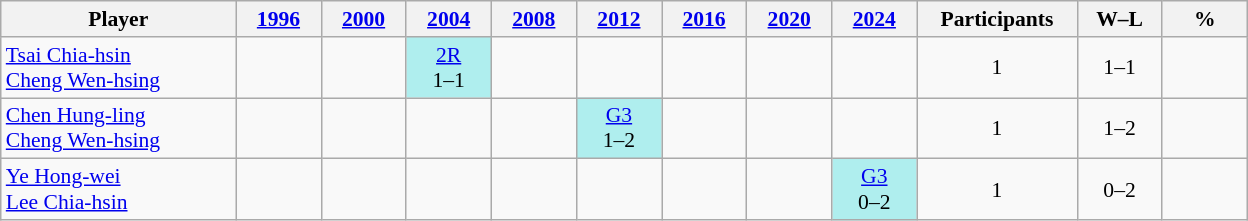<table class="wikitable" style="font-size:90%; text-align:center">
<tr>
<th width="150">Player</th>
<th width="50"><a href='#'>1996</a><br></th>
<th width="50"><a href='#'>2000</a><br></th>
<th width="50"><a href='#'>2004</a><br></th>
<th width="50"><a href='#'>2008</a><br></th>
<th width="50"><a href='#'>2012</a><br></th>
<th width="50"><a href='#'>2016</a><br></th>
<th width="50"><a href='#'>2020</a><br></th>
<th width="50"><a href='#'>2024</a><br></th>
<th width="100">Participants</th>
<th width="50">W–L</th>
<th width="50">%</th>
</tr>
<tr>
<td align="left"><a href='#'>Tsai Chia-hsin</a><br><a href='#'>Cheng Wen-hsing</a></td>
<td></td>
<td></td>
<td bgcolor="#AFEEEE"><a href='#'>2R</a><br>1–1</td>
<td></td>
<td></td>
<td></td>
<td></td>
<td></td>
<td>1</td>
<td>1–1</td>
<td align="right"></td>
</tr>
<tr>
<td align="left"><a href='#'>Chen Hung-ling</a><br><a href='#'>Cheng Wen-hsing</a></td>
<td></td>
<td></td>
<td></td>
<td></td>
<td bgcolor="#AFEEEE"><a href='#'>G3</a><br>1–2</td>
<td></td>
<td></td>
<td bgcolor=""></td>
<td>1</td>
<td>1–2</td>
<td align="right"></td>
</tr>
<tr>
<td align="left"><a href='#'>Ye Hong-wei</a><br><a href='#'>Lee Chia-hsin</a></td>
<td></td>
<td></td>
<td></td>
<td></td>
<td></td>
<td></td>
<td></td>
<td bgcolor="#AFEEEE"><a href='#'>G3</a><br>0–2</td>
<td>1</td>
<td>0–2</td>
<td align="right"></td>
</tr>
</table>
